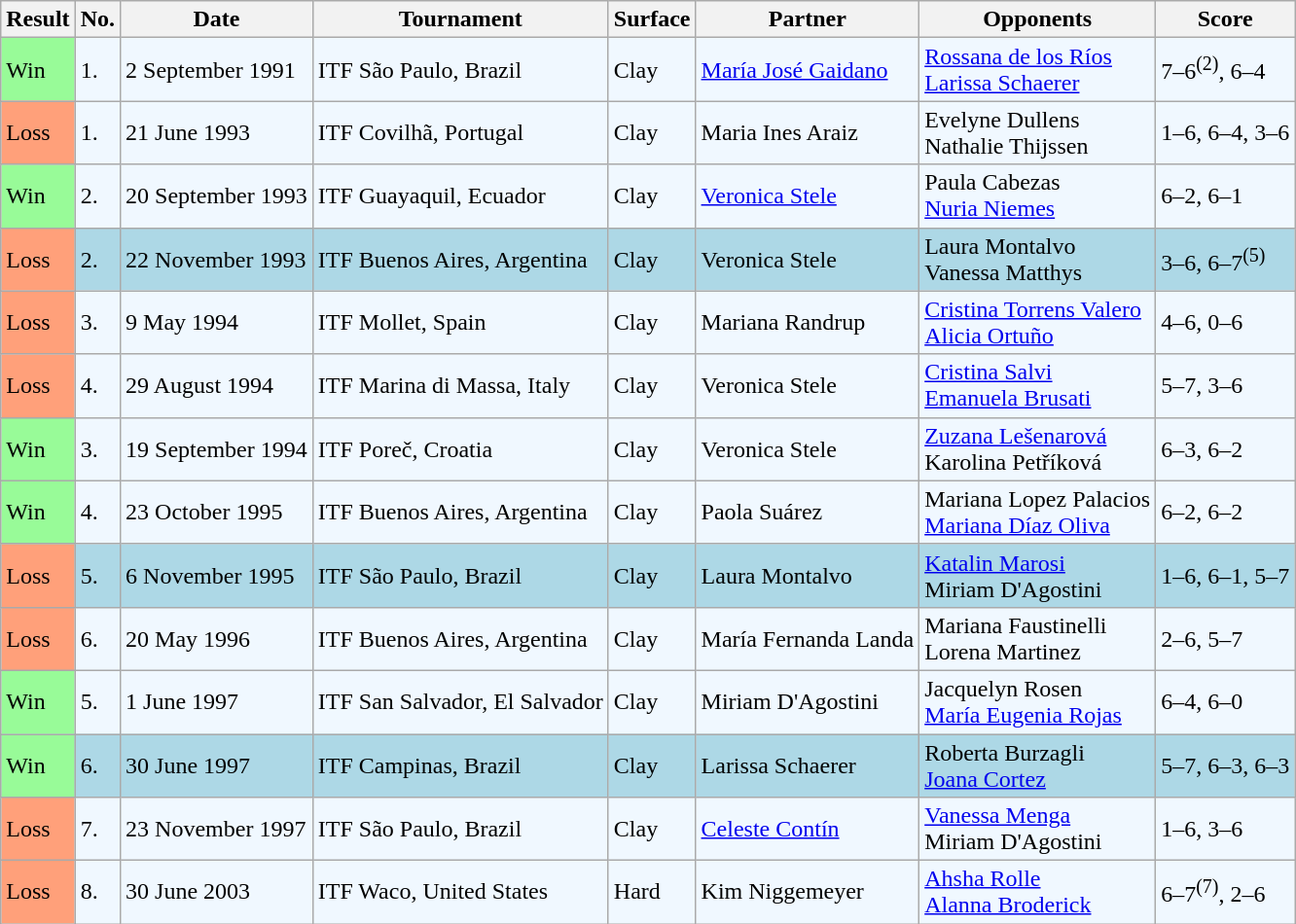<table class="sortable wikitable">
<tr>
<th>Result</th>
<th>No.</th>
<th>Date</th>
<th>Tournament</th>
<th>Surface</th>
<th>Partner</th>
<th>Opponents</th>
<th class="unsortable">Score</th>
</tr>
<tr style="background:#f0f8ff;">
<td style="background:#98fb98;">Win</td>
<td>1.</td>
<td>2 September 1991</td>
<td>ITF São Paulo, Brazil</td>
<td>Clay</td>
<td> <a href='#'>María José Gaidano</a></td>
<td> <a href='#'>Rossana de los Ríos</a> <br>  <a href='#'>Larissa Schaerer</a></td>
<td>7–6<sup>(2)</sup>, 6–4</td>
</tr>
<tr style="background:#f0f8ff;">
<td style="background:#ffa07a;">Loss</td>
<td>1.</td>
<td>21 June 1993</td>
<td>ITF Covilhã, Portugal</td>
<td>Clay</td>
<td> Maria Ines Araiz</td>
<td> Evelyne Dullens <br>  Nathalie Thijssen</td>
<td>1–6, 6–4, 3–6</td>
</tr>
<tr style="background:#f0f8ff;">
<td style="background:#98fb98;">Win</td>
<td>2.</td>
<td>20 September 1993</td>
<td>ITF Guayaquil, Ecuador</td>
<td>Clay</td>
<td> <a href='#'>Veronica Stele</a></td>
<td> Paula Cabezas <br>  <a href='#'>Nuria Niemes</a></td>
<td>6–2, 6–1</td>
</tr>
<tr style="background:lightblue;">
<td style="background:#ffa07a;">Loss</td>
<td>2.</td>
<td>22 November 1993</td>
<td>ITF Buenos Aires, Argentina</td>
<td>Clay</td>
<td> Veronica Stele</td>
<td> Laura Montalvo <br>  Vanessa Matthys</td>
<td>3–6, 6–7<sup>(5)</sup></td>
</tr>
<tr style="background:#f0f8ff;">
<td style="background:#ffa07a;">Loss</td>
<td>3.</td>
<td>9 May 1994</td>
<td>ITF Mollet, Spain</td>
<td>Clay</td>
<td> Mariana Randrup</td>
<td> <a href='#'>Cristina Torrens Valero</a> <br>  <a href='#'>Alicia Ortuño</a></td>
<td>4–6, 0–6</td>
</tr>
<tr style="background:#f0f8ff;">
<td style="background:#ffa07a;">Loss</td>
<td>4.</td>
<td>29 August 1994</td>
<td>ITF Marina di Massa, Italy</td>
<td>Clay</td>
<td> Veronica Stele</td>
<td> <a href='#'>Cristina Salvi</a> <br>  <a href='#'>Emanuela Brusati</a></td>
<td>5–7, 3–6</td>
</tr>
<tr style="background:#f0f8ff;">
<td style="background:#98fb98;">Win</td>
<td>3.</td>
<td>19 September 1994</td>
<td>ITF Poreč, Croatia</td>
<td>Clay</td>
<td> Veronica Stele</td>
<td> <a href='#'>Zuzana Lešenarová</a> <br>  Karolina Petříková</td>
<td>6–3, 6–2</td>
</tr>
<tr style="background:#f0f8ff;">
<td style="background:#98fb98;">Win</td>
<td>4.</td>
<td>23 October 1995</td>
<td>ITF Buenos Aires, Argentina</td>
<td>Clay</td>
<td> Paola Suárez</td>
<td> Mariana Lopez Palacios <br>  <a href='#'>Mariana Díaz Oliva</a></td>
<td>6–2, 6–2</td>
</tr>
<tr style="background:lightblue;">
<td style="background:#ffa07a;">Loss</td>
<td>5.</td>
<td>6 November 1995</td>
<td>ITF São Paulo, Brazil</td>
<td>Clay</td>
<td> Laura Montalvo</td>
<td> <a href='#'>Katalin Marosi</a> <br>  Miriam D'Agostini</td>
<td>1–6, 6–1, 5–7</td>
</tr>
<tr style="background:#f0f8ff;">
<td style="background:#ffa07a;">Loss</td>
<td>6.</td>
<td>20 May 1996</td>
<td>ITF Buenos Aires, Argentina</td>
<td>Clay</td>
<td> María Fernanda Landa</td>
<td> Mariana Faustinelli <br>  Lorena Martinez</td>
<td>2–6, 5–7</td>
</tr>
<tr style="background:#f0f8ff;">
<td style="background:#98fb98;">Win</td>
<td>5.</td>
<td>1 June 1997</td>
<td>ITF San Salvador, El Salvador</td>
<td>Clay</td>
<td> Miriam D'Agostini</td>
<td> Jacquelyn Rosen <br>  <a href='#'>María Eugenia Rojas</a></td>
<td>6–4, 6–0</td>
</tr>
<tr style="background:lightblue;">
<td style="background:#98fb98;">Win</td>
<td>6.</td>
<td>30 June 1997</td>
<td>ITF Campinas, Brazil</td>
<td>Clay</td>
<td> Larissa Schaerer</td>
<td> Roberta Burzagli <br>  <a href='#'>Joana Cortez</a></td>
<td>5–7, 6–3, 6–3</td>
</tr>
<tr style="background:#f0f8ff;">
<td style="background:#ffa07a;">Loss</td>
<td>7.</td>
<td>23 November 1997</td>
<td>ITF São Paulo, Brazil</td>
<td>Clay</td>
<td> <a href='#'>Celeste Contín</a></td>
<td> <a href='#'>Vanessa Menga</a> <br>  Miriam D'Agostini</td>
<td>1–6, 3–6</td>
</tr>
<tr style="background:#f0f8ff;">
<td style="background:#ffa07a;">Loss</td>
<td>8.</td>
<td>30 June 2003</td>
<td>ITF Waco, United States</td>
<td>Hard</td>
<td> Kim Niggemeyer</td>
<td> <a href='#'>Ahsha Rolle</a> <br>  <a href='#'>Alanna Broderick</a></td>
<td>6–7<sup>(7)</sup>, 2–6</td>
</tr>
</table>
